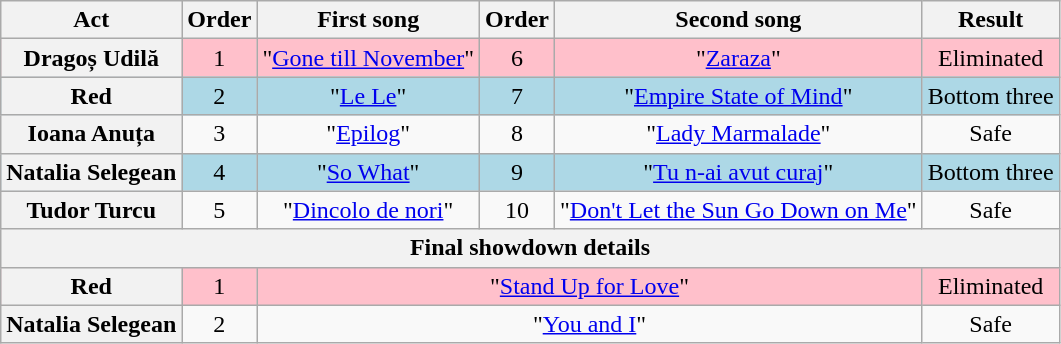<table class="wikitable plainrowheaders" style="text-align:center;">
<tr>
<th scope="col">Act</th>
<th scope="col">Order</th>
<th scope="col">First song</th>
<th scope="col">Order</th>
<th scope="col">Second song</th>
<th scope="col">Result</th>
</tr>
<tr style="background:pink">
<th scope="row">Dragoș Udilă</th>
<td>1</td>
<td>"<a href='#'>Gone till November</a>"</td>
<td>6</td>
<td>"<a href='#'>Zaraza</a>"</td>
<td>Eliminated</td>
</tr>
<tr style="background:lightblue;">
<th scope="row">Red</th>
<td>2</td>
<td>"<a href='#'>Le Le</a>"</td>
<td>7</td>
<td>"<a href='#'>Empire State of Mind</a>"</td>
<td>Bottom three</td>
</tr>
<tr>
<th scope="row">Ioana Anuța</th>
<td>3</td>
<td>"<a href='#'>Epilog</a>"</td>
<td>8</td>
<td>"<a href='#'>Lady Marmalade</a>"</td>
<td>Safe</td>
</tr>
<tr style="background:lightblue;">
<th scope="row">Natalia Selegean</th>
<td>4</td>
<td>"<a href='#'>So What</a>"</td>
<td>9</td>
<td>"<a href='#'>Tu n-ai avut curaj</a>"</td>
<td>Bottom three</td>
</tr>
<tr>
<th scope="row">Tudor Turcu</th>
<td>5</td>
<td>"<a href='#'>Dincolo de nori</a>"</td>
<td>10</td>
<td>"<a href='#'>Don't Let the Sun Go Down on Me</a>"</td>
<td>Safe</td>
</tr>
<tr>
<th scope="col" colspan="6">Final showdown details</th>
</tr>
<tr style="background:pink">
<th scope="row">Red</th>
<td>1</td>
<td colspan="3">"<a href='#'>Stand Up for Love</a>"</td>
<td>Eliminated</td>
</tr>
<tr>
<th scope="row">Natalia Selegean</th>
<td>2</td>
<td colspan="3">"<a href='#'>You and I</a>"</td>
<td>Safe</td>
</tr>
</table>
